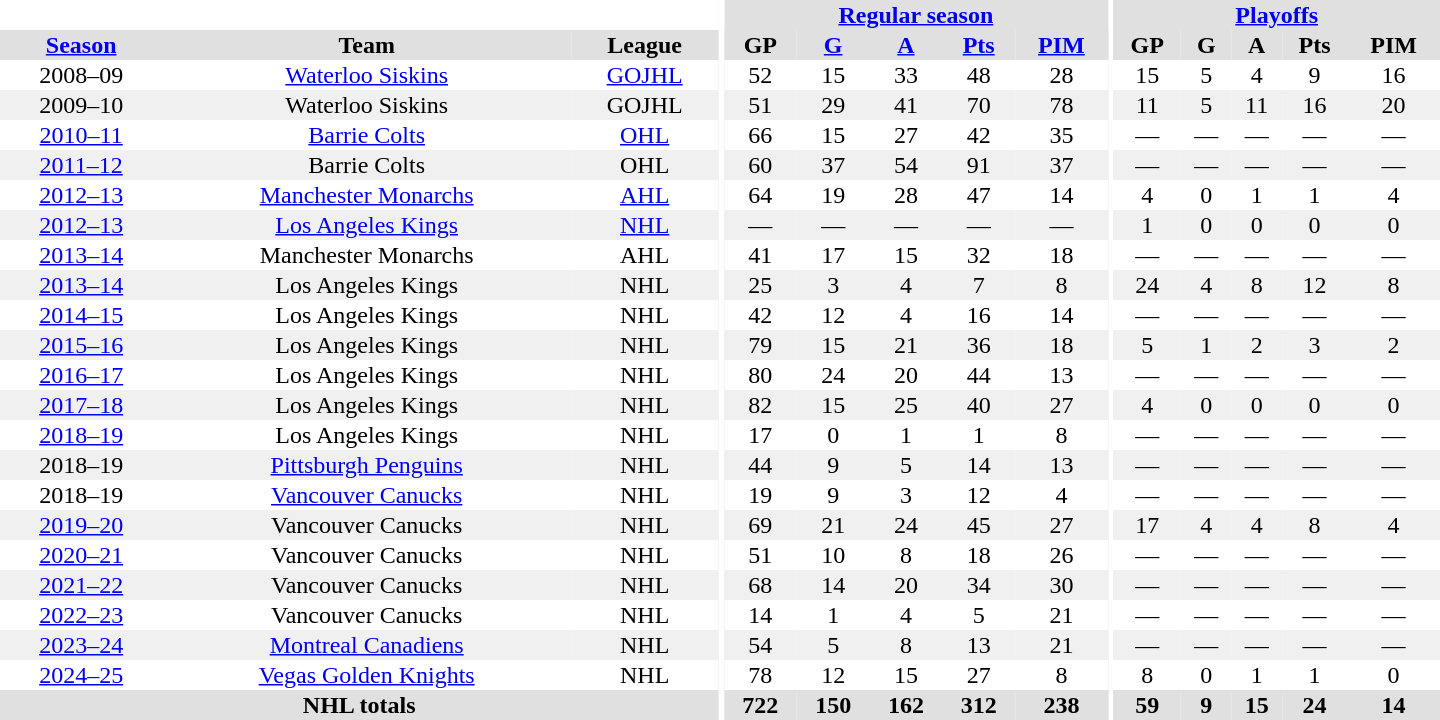<table border="0" cellpadding="1" cellspacing="0" style="text-align:center; width:60em;">
<tr style="background:#e0e0e0;">
<th colspan="3" style="background:#fff;"></th>
<th rowspan="100" style="background:#fff;"></th>
<th colspan="5"><a href='#'>Regular season</a></th>
<th rowspan="100" style="background:#fff;"></th>
<th colspan="5"><a href='#'>Playoffs</a></th>
</tr>
<tr style="background:#e0e0e0;">
<th><a href='#'>Season</a></th>
<th>Team</th>
<th>League</th>
<th>GP</th>
<th><a href='#'>G</a></th>
<th><a href='#'>A</a></th>
<th><a href='#'>Pts</a></th>
<th><a href='#'>PIM</a></th>
<th>GP</th>
<th>G</th>
<th>A</th>
<th>Pts</th>
<th>PIM</th>
</tr>
<tr>
<td>2008–09</td>
<td><a href='#'>Waterloo Siskins</a></td>
<td><a href='#'>GOJHL</a></td>
<td>52</td>
<td>15</td>
<td>33</td>
<td>48</td>
<td>28</td>
<td>15</td>
<td>5</td>
<td>4</td>
<td>9</td>
<td>16</td>
</tr>
<tr style="background:#f0f0f0;">
<td>2009–10</td>
<td>Waterloo Siskins</td>
<td>GOJHL</td>
<td>51</td>
<td>29</td>
<td>41</td>
<td>70</td>
<td>78</td>
<td>11</td>
<td>5</td>
<td>11</td>
<td>16</td>
<td>20</td>
</tr>
<tr>
<td><a href='#'>2010–11</a></td>
<td><a href='#'>Barrie Colts</a></td>
<td><a href='#'>OHL</a></td>
<td>66</td>
<td>15</td>
<td>27</td>
<td>42</td>
<td>35</td>
<td>—</td>
<td>—</td>
<td>—</td>
<td>—</td>
<td>—</td>
</tr>
<tr style="background:#f0f0f0;">
<td><a href='#'>2011–12</a></td>
<td>Barrie Colts</td>
<td>OHL</td>
<td>60</td>
<td>37</td>
<td>54</td>
<td>91</td>
<td>37</td>
<td>—</td>
<td>—</td>
<td>—</td>
<td>—</td>
<td>—</td>
</tr>
<tr>
<td><a href='#'>2012–13</a></td>
<td><a href='#'>Manchester Monarchs</a></td>
<td><a href='#'>AHL</a></td>
<td>64</td>
<td>19</td>
<td>28</td>
<td>47</td>
<td>14</td>
<td>4</td>
<td>0</td>
<td>1</td>
<td>1</td>
<td>4</td>
</tr>
<tr style="background:#f0f0f0;">
<td><a href='#'>2012–13</a></td>
<td><a href='#'>Los Angeles Kings</a></td>
<td><a href='#'>NHL</a></td>
<td>—</td>
<td>—</td>
<td>—</td>
<td>—</td>
<td>—</td>
<td>1</td>
<td>0</td>
<td>0</td>
<td>0</td>
<td>0</td>
</tr>
<tr>
<td><a href='#'>2013–14</a></td>
<td>Manchester Monarchs</td>
<td>AHL</td>
<td>41</td>
<td>17</td>
<td>15</td>
<td>32</td>
<td>18</td>
<td>—</td>
<td>—</td>
<td>—</td>
<td>—</td>
<td>—</td>
</tr>
<tr style="background:#f0f0f0;">
<td><a href='#'>2013–14</a></td>
<td>Los Angeles Kings</td>
<td>NHL</td>
<td>25</td>
<td>3</td>
<td>4</td>
<td>7</td>
<td>8</td>
<td>24</td>
<td>4</td>
<td>8</td>
<td>12</td>
<td>8</td>
</tr>
<tr>
<td><a href='#'>2014–15</a></td>
<td>Los Angeles Kings</td>
<td>NHL</td>
<td>42</td>
<td>12</td>
<td>4</td>
<td>16</td>
<td>14</td>
<td>—</td>
<td>—</td>
<td>—</td>
<td>—</td>
<td>—</td>
</tr>
<tr style="background:#f0f0f0;">
<td><a href='#'>2015–16</a></td>
<td>Los Angeles Kings</td>
<td>NHL</td>
<td>79</td>
<td>15</td>
<td>21</td>
<td>36</td>
<td>18</td>
<td>5</td>
<td>1</td>
<td>2</td>
<td>3</td>
<td>2</td>
</tr>
<tr>
<td><a href='#'>2016–17</a></td>
<td>Los Angeles Kings</td>
<td>NHL</td>
<td>80</td>
<td>24</td>
<td>20</td>
<td>44</td>
<td>13</td>
<td>—</td>
<td>—</td>
<td>—</td>
<td>—</td>
<td>—</td>
</tr>
<tr style="background:#f0f0f0;">
<td><a href='#'>2017–18</a></td>
<td>Los Angeles Kings</td>
<td>NHL</td>
<td>82</td>
<td>15</td>
<td>25</td>
<td>40</td>
<td>27</td>
<td>4</td>
<td>0</td>
<td>0</td>
<td>0</td>
<td>0</td>
</tr>
<tr>
<td><a href='#'>2018–19</a></td>
<td>Los Angeles Kings</td>
<td>NHL</td>
<td>17</td>
<td>0</td>
<td>1</td>
<td>1</td>
<td>8</td>
<td>—</td>
<td>—</td>
<td>—</td>
<td>—</td>
<td>—</td>
</tr>
<tr style="background:#f0f0f0;">
<td>2018–19</td>
<td><a href='#'>Pittsburgh Penguins</a></td>
<td>NHL</td>
<td>44</td>
<td>9</td>
<td>5</td>
<td>14</td>
<td>13</td>
<td>—</td>
<td>—</td>
<td>—</td>
<td>—</td>
<td>—</td>
</tr>
<tr>
<td>2018–19</td>
<td><a href='#'>Vancouver Canucks</a></td>
<td>NHL</td>
<td>19</td>
<td>9</td>
<td>3</td>
<td>12</td>
<td>4</td>
<td>—</td>
<td>—</td>
<td>—</td>
<td>—</td>
<td>—</td>
</tr>
<tr style="background:#f0f0f0;">
<td><a href='#'>2019–20</a></td>
<td>Vancouver Canucks</td>
<td>NHL</td>
<td>69</td>
<td>21</td>
<td>24</td>
<td>45</td>
<td>27</td>
<td>17</td>
<td>4</td>
<td>4</td>
<td>8</td>
<td>4</td>
</tr>
<tr>
<td><a href='#'>2020–21</a></td>
<td>Vancouver Canucks</td>
<td>NHL</td>
<td>51</td>
<td>10</td>
<td>8</td>
<td>18</td>
<td>26</td>
<td>—</td>
<td>—</td>
<td>—</td>
<td>—</td>
<td>—</td>
</tr>
<tr style="background:#f0f0f0;">
<td><a href='#'>2021–22</a></td>
<td>Vancouver Canucks</td>
<td>NHL</td>
<td>68</td>
<td>14</td>
<td>20</td>
<td>34</td>
<td>30</td>
<td>—</td>
<td>—</td>
<td>—</td>
<td>—</td>
<td>—</td>
</tr>
<tr>
<td><a href='#'>2022–23</a></td>
<td>Vancouver Canucks</td>
<td>NHL</td>
<td>14</td>
<td>1</td>
<td>4</td>
<td>5</td>
<td>21</td>
<td>—</td>
<td>—</td>
<td>—</td>
<td>—</td>
<td>—</td>
</tr>
<tr style="background:#f0f0f0;">
<td><a href='#'>2023–24</a></td>
<td><a href='#'>Montreal Canadiens</a></td>
<td>NHL</td>
<td>54</td>
<td>5</td>
<td>8</td>
<td>13</td>
<td>21</td>
<td>—</td>
<td>—</td>
<td>—</td>
<td>—</td>
<td>—</td>
</tr>
<tr>
<td><a href='#'>2024–25</a></td>
<td><a href='#'>Vegas Golden Knights</a></td>
<td>NHL</td>
<td>78</td>
<td>12</td>
<td>15</td>
<td>27</td>
<td>8</td>
<td>8</td>
<td>0</td>
<td>1</td>
<td>1</td>
<td>0</td>
</tr>
<tr style="background:#e0e0e0;">
<th colspan="3">NHL totals</th>
<th>722</th>
<th>150</th>
<th>162</th>
<th>312</th>
<th>238</th>
<th>59</th>
<th>9</th>
<th>15</th>
<th>24</th>
<th>14</th>
</tr>
</table>
